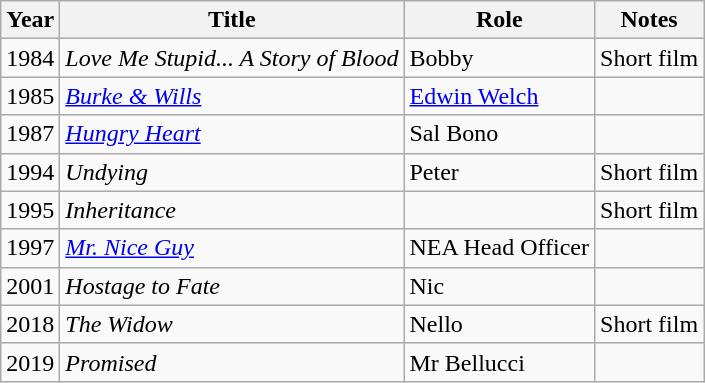<table class=wikitable>
<tr>
<th>Year</th>
<th>Title</th>
<th>Role</th>
<th>Notes</th>
</tr>
<tr>
<td>1984</td>
<td><em>Love Me Stupid... A Story of Blood</em></td>
<td>Bobby</td>
<td>Short film</td>
</tr>
<tr>
<td>1985</td>
<td><em><a href='#'>Burke & Wills</a></em></td>
<td><a href='#'>Edwin Welch</a></td>
<td></td>
</tr>
<tr>
<td>1987</td>
<td><em><a href='#'>Hungry Heart</a></em></td>
<td>Sal Bono</td>
<td></td>
</tr>
<tr>
<td>1994</td>
<td><em>Undying</em></td>
<td>Peter</td>
<td>Short film</td>
</tr>
<tr>
<td>1995</td>
<td><em>Inheritance</em></td>
<td></td>
<td>Short film</td>
</tr>
<tr>
<td>1997</td>
<td><em><a href='#'>Mr. Nice Guy</a></em></td>
<td>NEA Head Officer</td>
<td></td>
</tr>
<tr>
<td>2001</td>
<td><em>Hostage to Fate</em></td>
<td>Nic</td>
<td></td>
</tr>
<tr>
<td>2018</td>
<td><em>The Widow</em></td>
<td>Nello</td>
<td>Short film</td>
</tr>
<tr>
<td>2019</td>
<td><em>Promised</em></td>
<td>Mr Bellucci</td>
<td></td>
</tr>
</table>
